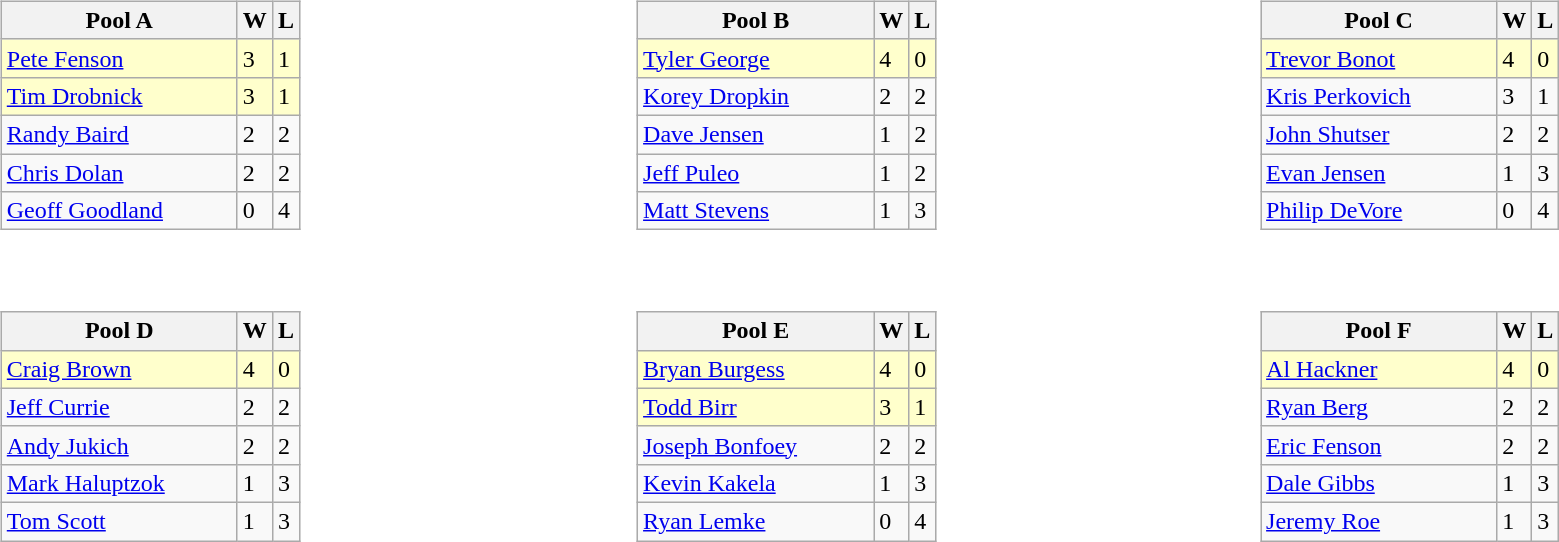<table>
<tr>
<td valign=top width=10%><br><table class=wikitable>
<tr>
<th width=150>Pool A</th>
<th>W</th>
<th>L</th>
</tr>
<tr bgcolor=#ffffcc>
<td> <a href='#'>Pete Fenson</a></td>
<td>3</td>
<td>1</td>
</tr>
<tr bgcolor=#ffffcc>
<td> <a href='#'>Tim Drobnick</a></td>
<td>3</td>
<td>1</td>
</tr>
<tr>
<td> <a href='#'>Randy Baird</a></td>
<td>2</td>
<td>2</td>
</tr>
<tr>
<td> <a href='#'>Chris Dolan</a></td>
<td>2</td>
<td>2</td>
</tr>
<tr>
<td> <a href='#'>Geoff Goodland</a></td>
<td>0</td>
<td>4</td>
</tr>
</table>
</td>
<td valign=top width=10%><br><table class=wikitable>
<tr>
<th width=150>Pool B</th>
<th>W</th>
<th>L</th>
</tr>
<tr bgcolor=#ffffcc>
<td> <a href='#'>Tyler George</a></td>
<td>4</td>
<td>0</td>
</tr>
<tr>
<td> <a href='#'>Korey Dropkin</a></td>
<td>2</td>
<td>2</td>
</tr>
<tr>
<td> <a href='#'>Dave Jensen</a></td>
<td>1</td>
<td>2</td>
</tr>
<tr>
<td> <a href='#'>Jeff Puleo</a></td>
<td>1</td>
<td>2</td>
</tr>
<tr>
<td> <a href='#'>Matt Stevens</a></td>
<td>1</td>
<td>3</td>
</tr>
</table>
</td>
<td valign=top width=10%><br><table class=wikitable>
<tr>
<th width=150>Pool C</th>
<th>W</th>
<th>L</th>
</tr>
<tr bgcolor=#ffffcc>
<td> <a href='#'>Trevor Bonot</a></td>
<td>4</td>
<td>0</td>
</tr>
<tr>
<td> <a href='#'>Kris Perkovich</a></td>
<td>3</td>
<td>1</td>
</tr>
<tr>
<td> <a href='#'>John Shutser</a></td>
<td>2</td>
<td>2</td>
</tr>
<tr>
<td> <a href='#'>Evan Jensen</a></td>
<td>1</td>
<td>3</td>
</tr>
<tr>
<td> <a href='#'>Philip DeVore</a></td>
<td>0</td>
<td>4</td>
</tr>
</table>
</td>
</tr>
<tr>
<td valign=top width=10%><br><table class=wikitable>
<tr>
<th width=150>Pool D</th>
<th>W</th>
<th>L</th>
</tr>
<tr bgcolor=#ffffcc>
<td> <a href='#'>Craig Brown</a></td>
<td>4</td>
<td>0</td>
</tr>
<tr>
<td> <a href='#'>Jeff Currie</a></td>
<td>2</td>
<td>2</td>
</tr>
<tr>
<td> <a href='#'>Andy Jukich</a></td>
<td>2</td>
<td>2</td>
</tr>
<tr>
<td> <a href='#'>Mark Haluptzok</a></td>
<td>1</td>
<td>3</td>
</tr>
<tr>
<td> <a href='#'>Tom Scott</a></td>
<td>1</td>
<td>3</td>
</tr>
</table>
</td>
<td valign=top width=10%><br><table class=wikitable>
<tr>
<th width=150>Pool E</th>
<th>W</th>
<th>L</th>
</tr>
<tr bgcolor=#ffffcc>
<td> <a href='#'>Bryan Burgess</a></td>
<td>4</td>
<td>0</td>
</tr>
<tr bgcolor=#ffffcc>
<td> <a href='#'>Todd Birr</a></td>
<td>3</td>
<td>1</td>
</tr>
<tr>
<td> <a href='#'>Joseph Bonfoey</a></td>
<td>2</td>
<td>2</td>
</tr>
<tr>
<td> <a href='#'>Kevin Kakela</a></td>
<td>1</td>
<td>3</td>
</tr>
<tr>
<td> <a href='#'>Ryan Lemke</a></td>
<td>0</td>
<td>4</td>
</tr>
</table>
</td>
<td valign=top width=10%><br><table class=wikitable>
<tr>
<th width=150>Pool F</th>
<th>W</th>
<th>L</th>
</tr>
<tr bgcolor=#ffffcc>
<td> <a href='#'>Al Hackner</a></td>
<td>4</td>
<td>0</td>
</tr>
<tr>
<td> <a href='#'>Ryan Berg</a></td>
<td>2</td>
<td>2</td>
</tr>
<tr>
<td> <a href='#'>Eric Fenson</a></td>
<td>2</td>
<td>2</td>
</tr>
<tr>
<td> <a href='#'>Dale Gibbs</a></td>
<td>1</td>
<td>3</td>
</tr>
<tr>
<td> <a href='#'>Jeremy Roe</a></td>
<td>1</td>
<td>3</td>
</tr>
</table>
</td>
</tr>
</table>
